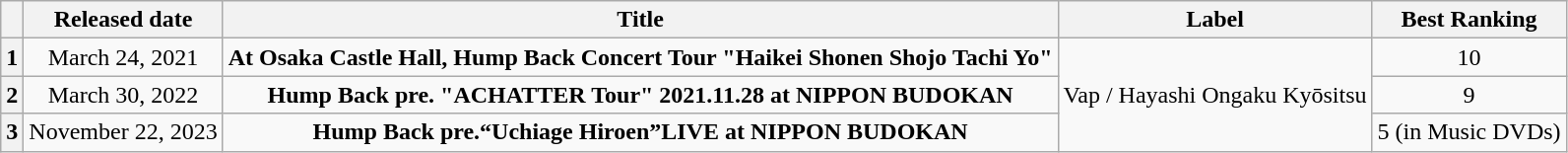<table class="wikitable" style="text-align:center">
<tr>
<th></th>
<th>Released date</th>
<th>Title</th>
<th>Label</th>
<th>Best Ranking</th>
</tr>
<tr>
<th>1</th>
<td>March 24, 2021</td>
<td><strong>At Osaka Castle Hall, Hump Back Concert Tour "Haikei Shonen Shojo Tachi Yo"</strong></td>
<td rowspan="3">Vap / Hayashi Ongaku Kyōsitsu</td>
<td>10</td>
</tr>
<tr>
<th>2</th>
<td>March 30, 2022</td>
<td><strong>Hump Back pre. "ACHATTER Tour" 2021.11.28 at NIPPON BUDOKAN</strong></td>
<td>9</td>
</tr>
<tr>
<th>3</th>
<td>November 22, 2023</td>
<td><strong>Hump Back pre.“Uchiage Hiroen”LIVE at NIPPON BUDOKAN</strong> </td>
<td>5 (in Music DVDs)</td>
</tr>
</table>
